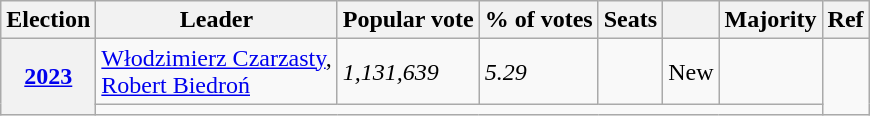<table class="wikitable col3right col4right">
<tr>
<th>Election</th>
<th>Leader</th>
<th>Popular vote</th>
<th>% of votes</th>
<th>Seats</th>
<th></th>
<th>Majority</th>
<th>Ref</th>
</tr>
<tr>
<th rowspan="2"><a href='#'>2023</a></th>
<td><a href='#'>Włodzimierz Czarzasty</a>,<br><a href='#'>Robert Biedroń</a></td>
<td><em>1,131,639<br></em></td>
<td><em>5.29</em></td>
<td></td>
<td>New</td>
<td></td>
<td rowspan="2"></td>
</tr>
<tr>
<td colspan="6"></td>
</tr>
</table>
